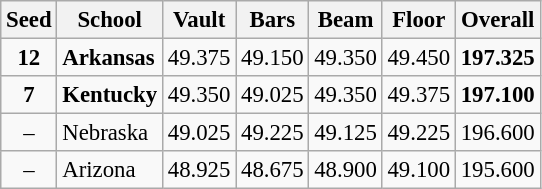<table class="wikitable" style="white-space:nowrap; font-size:95%; text-align:center">
<tr>
<th>Seed</th>
<th>School</th>
<th>Vault</th>
<th>Bars</th>
<th>Beam</th>
<th>Floor</th>
<th>Overall</th>
</tr>
<tr>
<td><strong>12</strong></td>
<td align=left><strong>Arkansas</strong></td>
<td>49.375</td>
<td>49.150</td>
<td>49.350</td>
<td>49.450</td>
<td><strong>197.325</strong></td>
</tr>
<tr>
<td><strong>7</strong></td>
<td align=left><strong>Kentucky</strong></td>
<td>49.350</td>
<td>49.025</td>
<td>49.350</td>
<td>49.375</td>
<td><strong>197.100</strong></td>
</tr>
<tr>
<td>–</td>
<td align=left>Nebraska</td>
<td>49.025</td>
<td>49.225</td>
<td>49.125</td>
<td>49.225</td>
<td>196.600</td>
</tr>
<tr>
<td>–</td>
<td align=left>Arizona</td>
<td>48.925</td>
<td>48.675</td>
<td>48.900</td>
<td>49.100</td>
<td>195.600</td>
</tr>
</table>
